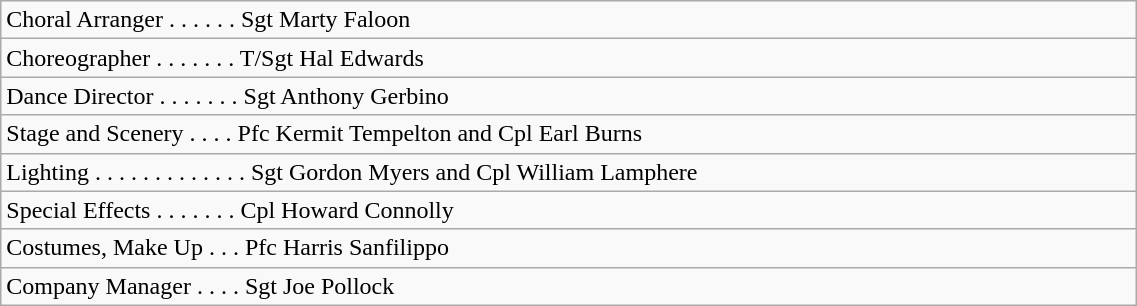<table class="wikitable" style="width:60%;">
<tr>
<td>Choral Arranger  . . . . . . Sgt Marty Faloon</td>
</tr>
<tr>
<td>Choreographer  . . . . . . . T/Sgt Hal Edwards</td>
</tr>
<tr>
<td>Dance Director   . . . . . . . Sgt Anthony Gerbino</td>
</tr>
<tr>
<td>Stage and Scenery  . . . . Pfc Kermit Tempelton and Cpl Earl Burns</td>
</tr>
<tr>
<td>Lighting  . . . . . . . . . . . . . Sgt Gordon Myers and Cpl William Lamphere</td>
</tr>
<tr>
<td>Special Effects . . . . . . . Cpl Howard Connolly</td>
</tr>
<tr>
<td>Costumes, Make Up  . . . Pfc Harris Sanfilippo</td>
</tr>
<tr>
<td>Company Manager   . . . . Sgt Joe Pollock</td>
</tr>
</table>
